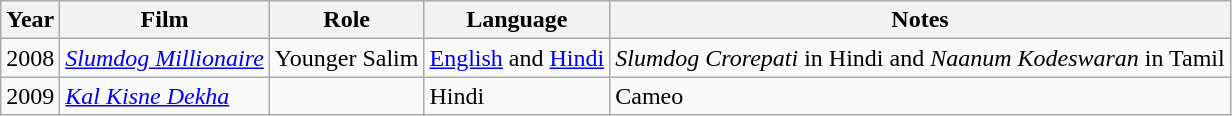<table class="wikitable" border="1">
<tr>
<th>Year</th>
<th>Film</th>
<th>Role</th>
<th>Language</th>
<th>Notes</th>
</tr>
<tr>
<td>2008</td>
<td><em><a href='#'>Slumdog Millionaire</a></em></td>
<td>Younger Salim</td>
<td><a href='#'>English</a> and <a href='#'>Hindi</a></td>
<td><em>Slumdog Crorepati</em> in Hindi and <em>Naanum Kodeswaran</em> in Tamil</td>
</tr>
<tr>
<td>2009</td>
<td><em><a href='#'>Kal Kisne Dekha</a></em></td>
<td></td>
<td>Hindi</td>
<td>Cameo</td>
</tr>
</table>
